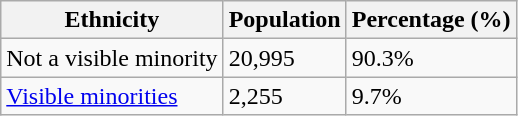<table class="wikitable">
<tr>
<th>Ethnicity</th>
<th>Population</th>
<th>Percentage (%)</th>
</tr>
<tr>
<td>Not a visible minority</td>
<td>20,995</td>
<td>90.3%</td>
</tr>
<tr>
<td><a href='#'>Visible minorities</a></td>
<td>2,255</td>
<td>9.7%</td>
</tr>
</table>
